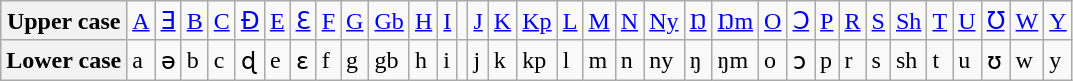<table class="wikitable">
<tr ->
<th>Upper case</th>
<td><a href='#'>A</a></td>
<td><a href='#'>Ǝ</a></td>
<td><a href='#'>B</a></td>
<td><a href='#'>C</a></td>
<td><a href='#'>Ɖ</a></td>
<td><a href='#'>E</a></td>
<td><a href='#'>Ɛ</a></td>
<td><a href='#'>F</a></td>
<td><a href='#'>G</a></td>
<td><a href='#'>Gb</a></td>
<td><a href='#'>H</a></td>
<td><a href='#'>I</a></td>
<td></td>
<td><a href='#'>J</a></td>
<td><a href='#'>K</a></td>
<td><a href='#'>Kp</a></td>
<td><a href='#'>L</a></td>
<td><a href='#'>M</a></td>
<td><a href='#'>N</a></td>
<td><a href='#'>Ny</a></td>
<td><a href='#'>Ŋ</a></td>
<td><a href='#'>Ŋm</a></td>
<td><a href='#'>O</a></td>
<td><a href='#'>Ɔ</a></td>
<td><a href='#'>P</a></td>
<td><a href='#'>R</a></td>
<td><a href='#'>S</a></td>
<td><a href='#'>Sh</a></td>
<td><a href='#'>T</a></td>
<td><a href='#'>U</a></td>
<td><a href='#'>Ʊ</a></td>
<td><a href='#'>W</a></td>
<td><a href='#'>Y</a></td>
</tr>
<tr ->
<th>Lower case</th>
<td>a</td>
<td>ǝ</td>
<td>b</td>
<td>c</td>
<td>ɖ</td>
<td>e</td>
<td>ɛ</td>
<td>f</td>
<td>g</td>
<td>gb</td>
<td>h</td>
<td>i</td>
<td></td>
<td>j</td>
<td>k</td>
<td>kp</td>
<td>l</td>
<td>m</td>
<td>n</td>
<td>ny</td>
<td>ŋ</td>
<td>ŋm</td>
<td>o</td>
<td>ɔ</td>
<td>p</td>
<td>r</td>
<td>s</td>
<td>sh</td>
<td>t</td>
<td>u</td>
<td>ʊ</td>
<td>w</td>
<td>y</td>
</tr>
</table>
